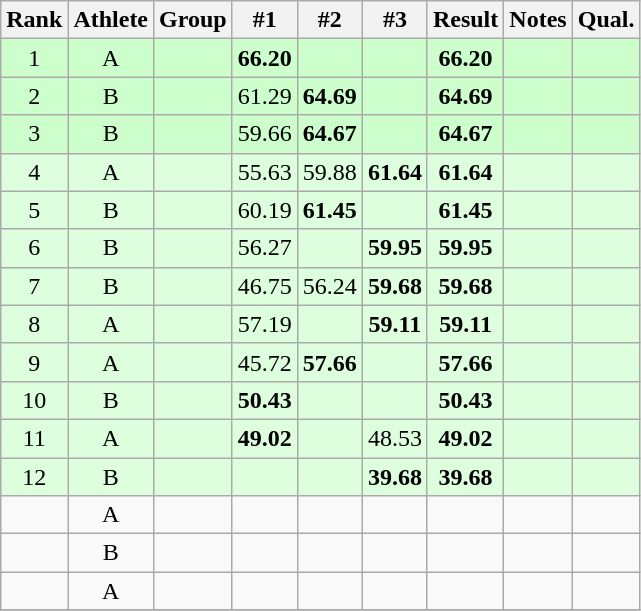<table class="wikitable sortable" style="text-align:center">
<tr>
<th>Rank</th>
<th>Athlete</th>
<th>Group</th>
<th>#1</th>
<th>#2</th>
<th>#3</th>
<th>Result</th>
<th>Notes</th>
<th>Qual.</th>
</tr>
<tr bgcolor=ccffcc>
<td>1</td>
<td>A</td>
<td align=left></td>
<td><strong>66.20</strong></td>
<td></td>
<td></td>
<td><strong>66.20</strong></td>
<td></td>
<td></td>
</tr>
<tr bgcolor=ccffcc>
<td>2</td>
<td>B</td>
<td align=left></td>
<td>61.29</td>
<td><strong>64.69</strong></td>
<td></td>
<td><strong>64.69</strong></td>
<td></td>
<td></td>
</tr>
<tr bgcolor=ccffcc>
<td>3</td>
<td>B</td>
<td align=left></td>
<td>59.66</td>
<td><strong>64.67</strong></td>
<td></td>
<td><strong>64.67</strong></td>
<td></td>
<td></td>
</tr>
<tr bgcolor=ddffdd>
<td>4</td>
<td>A</td>
<td align=left></td>
<td>55.63</td>
<td>59.88</td>
<td><strong>61.64</strong></td>
<td><strong>61.64</strong></td>
<td></td>
<td></td>
</tr>
<tr bgcolor=ddffdd>
<td>5</td>
<td>B</td>
<td align=left></td>
<td>60.19</td>
<td><strong>61.45</strong></td>
<td></td>
<td><strong>61.45</strong></td>
<td></td>
<td></td>
</tr>
<tr bgcolor=ddffdd>
<td>6</td>
<td>B</td>
<td align=left></td>
<td>56.27</td>
<td></td>
<td><strong>59.95</strong></td>
<td><strong>59.95</strong></td>
<td></td>
<td></td>
</tr>
<tr bgcolor=ddffdd>
<td>7</td>
<td>B</td>
<td align=left></td>
<td>46.75</td>
<td>56.24</td>
<td><strong>59.68</strong></td>
<td><strong>59.68</strong></td>
<td></td>
<td></td>
</tr>
<tr bgcolor=ddffdd>
<td>8</td>
<td>A</td>
<td align=left></td>
<td>57.19</td>
<td></td>
<td><strong>59.11</strong></td>
<td><strong>59.11</strong></td>
<td></td>
<td></td>
</tr>
<tr bgcolor=ddffdd>
<td>9</td>
<td>A</td>
<td align=left></td>
<td>45.72</td>
<td><strong>57.66</strong></td>
<td></td>
<td><strong>57.66</strong></td>
<td></td>
<td></td>
</tr>
<tr bgcolor=ddffdd>
<td>10</td>
<td>B</td>
<td align=left></td>
<td><strong>50.43</strong></td>
<td></td>
<td></td>
<td><strong>50.43</strong></td>
<td></td>
<td></td>
</tr>
<tr bgcolor=ddffdd>
<td>11</td>
<td>A</td>
<td align=left></td>
<td><strong>49.02</strong></td>
<td></td>
<td>48.53</td>
<td><strong>49.02</strong></td>
<td></td>
<td></td>
</tr>
<tr bgcolor=ddffdd>
<td>12</td>
<td>B</td>
<td align=left></td>
<td></td>
<td></td>
<td><strong>39.68</strong></td>
<td><strong>39.68</strong></td>
<td></td>
<td></td>
</tr>
<tr>
<td></td>
<td>A</td>
<td align=left></td>
<td></td>
<td></td>
<td></td>
<td><strong> </strong></td>
<td></td>
<td></td>
</tr>
<tr>
<td></td>
<td>B</td>
<td align=left></td>
<td></td>
<td></td>
<td></td>
<td><strong> </strong></td>
<td></td>
<td></td>
</tr>
<tr>
<td></td>
<td>A</td>
<td align=left></td>
<td></td>
<td></td>
<td></td>
<td></td>
<td></td>
<td></td>
</tr>
<tr>
</tr>
</table>
